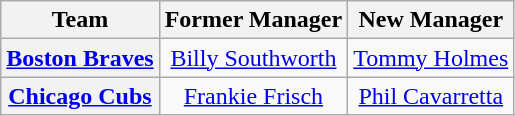<table class="wikitable plainrowheaders" style="text-align:center;">
<tr>
<th>Team</th>
<th>Former Manager</th>
<th>New Manager</th>
</tr>
<tr>
<th scope="row" style="text-align:center;"><a href='#'>Boston Braves</a></th>
<td><a href='#'>Billy Southworth</a></td>
<td><a href='#'>Tommy Holmes</a></td>
</tr>
<tr>
<th scope="row" style="text-align:center;"><a href='#'>Chicago Cubs</a></th>
<td><a href='#'>Frankie Frisch</a></td>
<td><a href='#'>Phil Cavarretta</a></td>
</tr>
</table>
